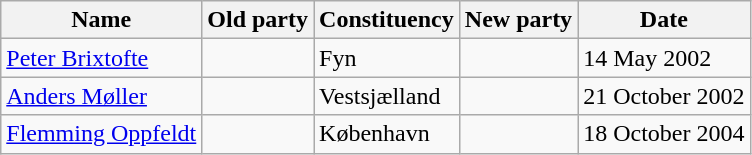<table class="wikitable sortable">
<tr>
<th>Name</th>
<th>Old party</th>
<th>Constituency</th>
<th>New party</th>
<th>Date</th>
</tr>
<tr>
<td><a href='#'>Peter Brixtofte</a></td>
<td data-sort-value="V" style="text-align: left;"></td>
<td>Fyn</td>
<td data-sort-value="ZZZZ" style="text-align: left;"></td>
<td>14 May 2002</td>
</tr>
<tr>
<td><a href='#'>Anders Møller</a></td>
<td data-sort-value="V" style="text-align: left;"></td>
<td>Vestsjælland</td>
<td data-sort-value="ZZZZ" style="text-align: left;"></td>
<td>21 October 2002</td>
</tr>
<tr>
<td><a href='#'>Flemming Oppfeldt</a></td>
<td data-sort-value="V" style="text-align: left;"></td>
<td>København</td>
<td data-sort-value="ZZZZ" style="text-align: left;"></td>
<td>18 October 2004</td>
</tr>
</table>
